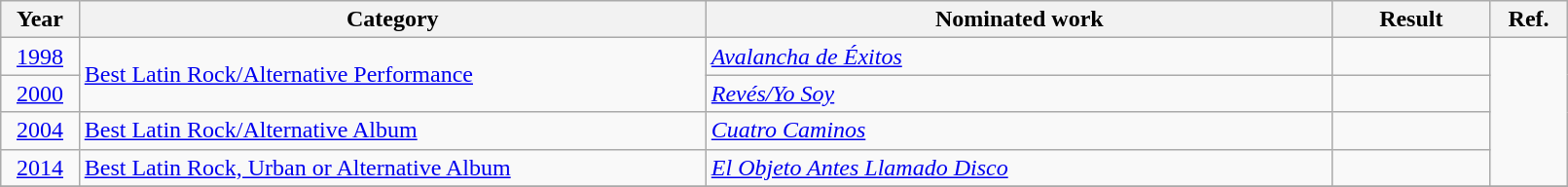<table class="wikitable" style="width:85%;">
<tr>
<th width=5%>Year</th>
<th style="width:40%;">Category</th>
<th style="width:40%;">Nominated work</th>
<th style="width:10%;">Result</th>
<th style="width:5%;">Ref.</th>
</tr>
<tr>
<td style="text-align:center;"><a href='#'>1998</a></td>
<td rowspan="2"><a href='#'>Best Latin Rock/Alternative Performance</a></td>
<td><em><a href='#'>Avalancha de Éxitos</a></em></td>
<td></td>
<td rowspan="4"></td>
</tr>
<tr>
<td style="text-align:center;"><a href='#'>2000</a></td>
<td><em><a href='#'>Revés/Yo Soy</a></em></td>
<td></td>
</tr>
<tr>
<td style="text-align:center;"><a href='#'>2004</a></td>
<td><a href='#'>Best Latin Rock/Alternative Album</a></td>
<td><em><a href='#'>Cuatro Caminos</a></em></td>
<td></td>
</tr>
<tr>
<td style="text-align:center;"><a href='#'>2014</a></td>
<td><a href='#'>Best Latin Rock, Urban or Alternative Album</a></td>
<td><em><a href='#'>El Objeto Antes Llamado Disco</a></em></td>
<td></td>
</tr>
<tr>
</tr>
</table>
